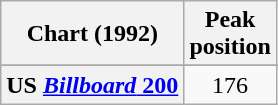<table class="wikitable sortable plainrowheaders">
<tr>
<th scope="col">Chart (1992)</th>
<th scope="col">Peak<br>position</th>
</tr>
<tr>
</tr>
<tr>
</tr>
<tr>
</tr>
<tr>
</tr>
<tr>
</tr>
<tr>
</tr>
<tr>
</tr>
<tr>
</tr>
<tr>
</tr>
<tr>
<th scope="row">US <a href='#'><em>Billboard</em> 200</a></th>
<td align="center">176</td>
</tr>
</table>
